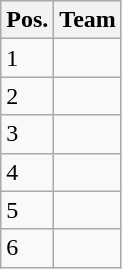<table class="wikitable">
<tr>
<th>Pos.</th>
<th>Team</th>
</tr>
<tr>
<td>1</td>
<td></td>
</tr>
<tr>
<td>2</td>
<td></td>
</tr>
<tr>
<td>3</td>
<td></td>
</tr>
<tr>
<td>4</td>
<td></td>
</tr>
<tr>
<td>5</td>
<td></td>
</tr>
<tr>
<td>6</td>
<td></td>
</tr>
</table>
